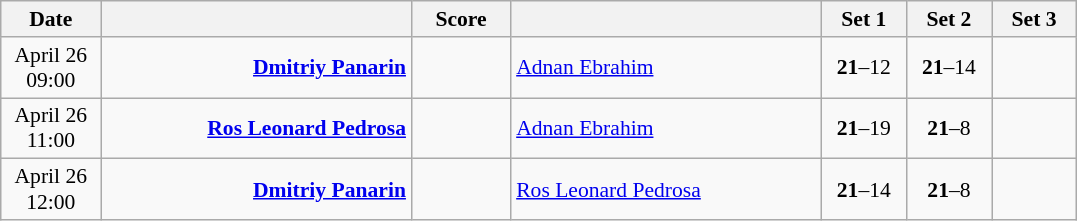<table class="wikitable" style="text-align: center; font-size:90%">
<tr>
<th width="60">Date</th>
<th align="right" width="200"></th>
<th width="60">Score</th>
<th align="left" width="200"></th>
<th width="50">Set 1</th>
<th width="50">Set 2</th>
<th width="50">Set 3</th>
</tr>
<tr>
<td>April 26<br>09:00</td>
<td align="right"><strong><a href='#'>Dmitriy Panarin</a> </strong></td>
<td align="center"></td>
<td align="left"> <a href='#'>Adnan Ebrahim</a></td>
<td><strong>21</strong>–12</td>
<td><strong>21</strong>–14</td>
<td></td>
</tr>
<tr>
<td>April 26<br>11:00</td>
<td align="right"><strong><a href='#'>Ros Leonard Pedrosa</a> </strong></td>
<td align="center"></td>
<td align="left"> <a href='#'>Adnan Ebrahim</a></td>
<td><strong>21</strong>–19</td>
<td><strong>21</strong>–8</td>
<td></td>
</tr>
<tr>
<td>April 26<br>12:00</td>
<td align="right"><strong><a href='#'>Dmitriy Panarin</a> </strong></td>
<td align="center"></td>
<td align="left"> <a href='#'>Ros Leonard Pedrosa</a></td>
<td><strong>21</strong>–14</td>
<td><strong>21</strong>–8</td>
<td></td>
</tr>
</table>
